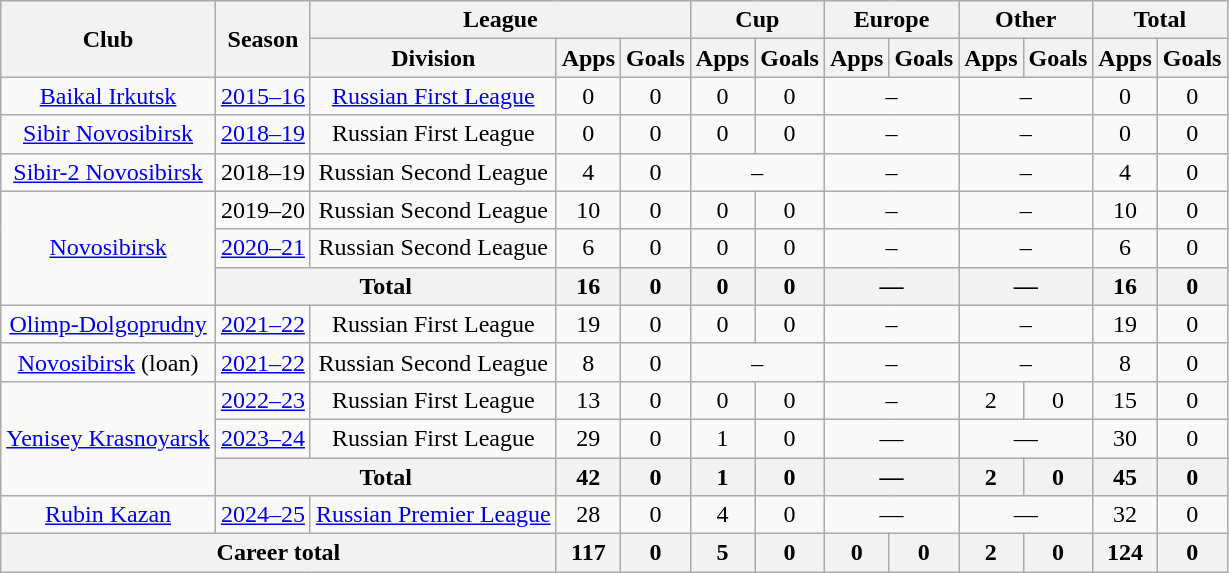<table class="wikitable" style="text-align: center;">
<tr>
<th rowspan="2">Club</th>
<th rowspan="2">Season</th>
<th colspan="3">League</th>
<th colspan="2">Cup</th>
<th colspan="2">Europe</th>
<th colspan="2">Other</th>
<th colspan="2">Total</th>
</tr>
<tr>
<th>Division</th>
<th>Apps</th>
<th>Goals</th>
<th>Apps</th>
<th>Goals</th>
<th>Apps</th>
<th>Goals</th>
<th>Apps</th>
<th>Goals</th>
<th>Apps</th>
<th>Goals</th>
</tr>
<tr>
<td><a href='#'>Baikal Irkutsk</a></td>
<td><a href='#'>2015–16</a></td>
<td><a href='#'>Russian First League</a></td>
<td>0</td>
<td>0</td>
<td>0</td>
<td>0</td>
<td colspan=2>–</td>
<td colspan=2>–</td>
<td>0</td>
<td>0</td>
</tr>
<tr>
<td><a href='#'>Sibir Novosibirsk</a></td>
<td><a href='#'>2018–19</a></td>
<td>Russian First League</td>
<td>0</td>
<td>0</td>
<td>0</td>
<td>0</td>
<td colspan=2>–</td>
<td colspan=2>–</td>
<td>0</td>
<td>0</td>
</tr>
<tr>
<td><a href='#'>Sibir-2 Novosibirsk</a></td>
<td>2018–19</td>
<td>Russian Second League</td>
<td>4</td>
<td>0</td>
<td colspan=2>–</td>
<td colspan=2>–</td>
<td colspan=2>–</td>
<td>4</td>
<td>0</td>
</tr>
<tr>
<td rowspan="3"><a href='#'>Novosibirsk</a></td>
<td>2019–20</td>
<td>Russian Second League</td>
<td>10</td>
<td>0</td>
<td>0</td>
<td>0</td>
<td colspan=2>–</td>
<td colspan=2>–</td>
<td>10</td>
<td>0</td>
</tr>
<tr>
<td><a href='#'>2020–21</a></td>
<td>Russian Second League</td>
<td>6</td>
<td>0</td>
<td>0</td>
<td>0</td>
<td colspan=2>–</td>
<td colspan=2>–</td>
<td>6</td>
<td>0</td>
</tr>
<tr>
<th colspan="2">Total</th>
<th>16</th>
<th>0</th>
<th>0</th>
<th>0</th>
<th colspan="2">—</th>
<th colspan="2">—</th>
<th>16</th>
<th>0</th>
</tr>
<tr>
<td><a href='#'>Olimp-Dolgoprudny</a></td>
<td><a href='#'>2021–22</a></td>
<td>Russian First League</td>
<td>19</td>
<td>0</td>
<td>0</td>
<td>0</td>
<td colspan=2>–</td>
<td colspan=2>–</td>
<td>19</td>
<td>0</td>
</tr>
<tr>
<td><a href='#'>Novosibirsk</a> (loan)</td>
<td><a href='#'>2021–22</a></td>
<td>Russian Second League</td>
<td>8</td>
<td>0</td>
<td colspan=2>–</td>
<td colspan=2>–</td>
<td colspan=2>–</td>
<td>8</td>
<td>0</td>
</tr>
<tr>
<td rowspan="3"><a href='#'>Yenisey Krasnoyarsk</a></td>
<td><a href='#'>2022–23</a></td>
<td>Russian First League</td>
<td>13</td>
<td>0</td>
<td>0</td>
<td>0</td>
<td colspan=2>–</td>
<td>2</td>
<td>0</td>
<td>15</td>
<td>0</td>
</tr>
<tr>
<td><a href='#'>2023–24</a></td>
<td>Russian First League</td>
<td>29</td>
<td>0</td>
<td>1</td>
<td>0</td>
<td colspan="2">—</td>
<td colspan="2">—</td>
<td>30</td>
<td>0</td>
</tr>
<tr>
<th colspan="2">Total</th>
<th>42</th>
<th>0</th>
<th>1</th>
<th>0</th>
<th colspan="2">—</th>
<th>2</th>
<th>0</th>
<th>45</th>
<th>0</th>
</tr>
<tr>
<td><a href='#'>Rubin Kazan</a></td>
<td><a href='#'>2024–25</a></td>
<td><a href='#'>Russian Premier League</a></td>
<td>28</td>
<td>0</td>
<td>4</td>
<td>0</td>
<td colspan="2">—</td>
<td colspan="2">—</td>
<td>32</td>
<td>0</td>
</tr>
<tr>
<th colspan="3">Career total</th>
<th>117</th>
<th>0</th>
<th>5</th>
<th>0</th>
<th>0</th>
<th>0</th>
<th>2</th>
<th>0</th>
<th>124</th>
<th>0</th>
</tr>
</table>
